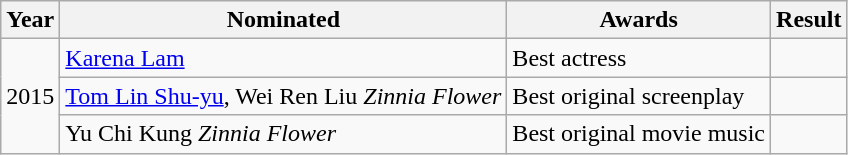<table class="wikitable">
<tr>
<th><strong>Year</strong></th>
<th><strong>Nominated</strong></th>
<th>Awards</th>
<th><strong>Result</strong></th>
</tr>
<tr>
<td rowspan="3">2015</td>
<td><a href='#'>Karena Lam</a></td>
<td>Best actress</td>
<td></td>
</tr>
<tr>
<td><a href='#'>Tom Lin Shu-yu</a>, Wei Ren Liu  <em>Zinnia Flower</em></td>
<td>Best original screenplay</td>
<td></td>
</tr>
<tr>
<td>Yu Chi Kung  <em>Zinnia Flower</em></td>
<td>Best original movie music</td>
<td></td>
</tr>
</table>
